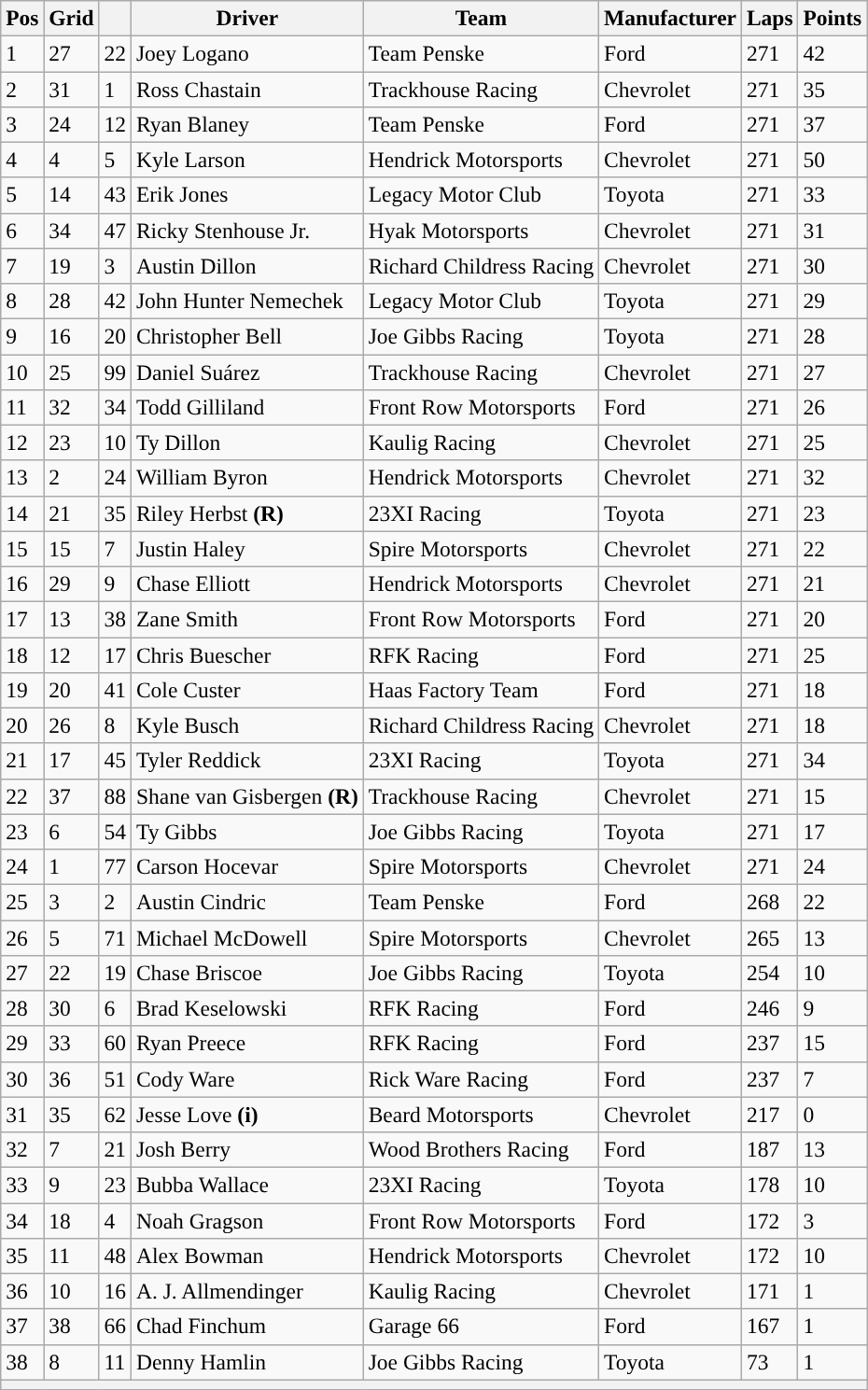<table class="wikitable" style="font-size:98%">
<tr>
<th>Pos</th>
<th>Grid</th>
<th></th>
<th>Driver</th>
<th>Team</th>
<th>Manufacturer</th>
<th>Laps</th>
<th>Points</th>
</tr>
<tr>
<td>1</td>
<td>27</td>
<td>22</td>
<td>Joey Logano</td>
<td>Team Penske</td>
<td>Ford</td>
<td>271</td>
<td>42</td>
</tr>
<tr>
<td>2</td>
<td>31</td>
<td>1</td>
<td>Ross Chastain</td>
<td>Trackhouse Racing</td>
<td>Chevrolet</td>
<td>271</td>
<td>35</td>
</tr>
<tr>
<td>3</td>
<td>24</td>
<td>12</td>
<td>Ryan Blaney</td>
<td>Team Penske</td>
<td>Ford</td>
<td>271</td>
<td>37</td>
</tr>
<tr>
<td>4</td>
<td>4</td>
<td>5</td>
<td>Kyle Larson</td>
<td>Hendrick Motorsports</td>
<td>Chevrolet</td>
<td>271</td>
<td>50</td>
</tr>
<tr>
<td>5</td>
<td>14</td>
<td>43</td>
<td>Erik Jones</td>
<td>Legacy Motor Club</td>
<td>Toyota</td>
<td>271</td>
<td>33</td>
</tr>
<tr>
<td>6</td>
<td>34</td>
<td>47</td>
<td>Ricky Stenhouse Jr.</td>
<td>Hyak Motorsports</td>
<td>Chevrolet</td>
<td>271</td>
<td>31</td>
</tr>
<tr>
<td>7</td>
<td>19</td>
<td>3</td>
<td>Austin Dillon</td>
<td>Richard Childress Racing</td>
<td>Chevrolet</td>
<td>271</td>
<td>30</td>
</tr>
<tr>
<td>8</td>
<td>28</td>
<td>42</td>
<td>John Hunter Nemechek</td>
<td>Legacy Motor Club</td>
<td>Toyota</td>
<td>271</td>
<td>29</td>
</tr>
<tr>
<td>9</td>
<td>16</td>
<td>20</td>
<td>Christopher Bell</td>
<td>Joe Gibbs Racing</td>
<td>Toyota</td>
<td>271</td>
<td>28</td>
</tr>
<tr>
<td>10</td>
<td>25</td>
<td>99</td>
<td>Daniel Suárez</td>
<td>Trackhouse Racing</td>
<td>Chevrolet</td>
<td>271</td>
<td>27</td>
</tr>
<tr>
<td>11</td>
<td>32</td>
<td>34</td>
<td>Todd Gilliland</td>
<td>Front Row Motorsports</td>
<td>Ford</td>
<td>271</td>
<td>26</td>
</tr>
<tr>
<td>12</td>
<td>23</td>
<td>10</td>
<td>Ty Dillon</td>
<td>Kaulig Racing</td>
<td>Chevrolet</td>
<td>271</td>
<td>25</td>
</tr>
<tr>
<td>13</td>
<td>2</td>
<td>24</td>
<td>William Byron</td>
<td>Hendrick Motorsports</td>
<td>Chevrolet</td>
<td>271</td>
<td>32</td>
</tr>
<tr>
<td>14</td>
<td>21</td>
<td>35</td>
<td>Riley Herbst <strong>(R)</strong></td>
<td>23XI Racing</td>
<td>Toyota</td>
<td>271</td>
<td>23</td>
</tr>
<tr>
<td>15</td>
<td>15</td>
<td>7</td>
<td>Justin Haley</td>
<td>Spire Motorsports</td>
<td>Chevrolet</td>
<td>271</td>
<td>22</td>
</tr>
<tr>
<td>16</td>
<td>29</td>
<td>9</td>
<td>Chase Elliott</td>
<td>Hendrick Motorsports</td>
<td>Chevrolet</td>
<td>271</td>
<td>21</td>
</tr>
<tr>
<td>17</td>
<td>13</td>
<td>38</td>
<td>Zane Smith</td>
<td>Front Row Motorsports</td>
<td>Ford</td>
<td>271</td>
<td>20</td>
</tr>
<tr>
<td>18</td>
<td>12</td>
<td>17</td>
<td>Chris Buescher</td>
<td>RFK Racing</td>
<td>Ford</td>
<td>271</td>
<td>25</td>
</tr>
<tr>
<td>19</td>
<td>20</td>
<td>41</td>
<td>Cole Custer</td>
<td>Haas Factory Team</td>
<td>Ford</td>
<td>271</td>
<td>18</td>
</tr>
<tr>
<td>20</td>
<td>26</td>
<td>8</td>
<td>Kyle Busch</td>
<td>Richard Childress Racing</td>
<td>Chevrolet</td>
<td>271</td>
<td>18</td>
</tr>
<tr>
<td>21</td>
<td>17</td>
<td>45</td>
<td>Tyler Reddick</td>
<td>23XI Racing</td>
<td>Toyota</td>
<td>271</td>
<td>34</td>
</tr>
<tr>
<td>22</td>
<td>37</td>
<td>88</td>
<td>Shane van Gisbergen <strong>(R)</strong></td>
<td>Trackhouse Racing</td>
<td>Chevrolet</td>
<td>271</td>
<td>15</td>
</tr>
<tr>
<td>23</td>
<td>6</td>
<td>54</td>
<td>Ty Gibbs</td>
<td>Joe Gibbs Racing</td>
<td>Toyota</td>
<td>271</td>
<td>17</td>
</tr>
<tr>
<td>24</td>
<td>1</td>
<td>77</td>
<td>Carson Hocevar</td>
<td>Spire Motorsports</td>
<td>Chevrolet</td>
<td>271</td>
<td>24</td>
</tr>
<tr>
<td>25</td>
<td>3</td>
<td>2</td>
<td>Austin Cindric</td>
<td>Team Penske</td>
<td>Ford</td>
<td>268</td>
<td>22</td>
</tr>
<tr>
<td>26</td>
<td>5</td>
<td>71</td>
<td>Michael McDowell</td>
<td>Spire Motorsports</td>
<td>Chevrolet</td>
<td>265</td>
<td>13</td>
</tr>
<tr>
<td>27</td>
<td>22</td>
<td>19</td>
<td>Chase Briscoe</td>
<td>Joe Gibbs Racing</td>
<td>Toyota</td>
<td>254</td>
<td>10</td>
</tr>
<tr>
<td>28</td>
<td>30</td>
<td>6</td>
<td>Brad Keselowski</td>
<td>RFK Racing</td>
<td>Ford</td>
<td>246</td>
<td>9</td>
</tr>
<tr>
<td>29</td>
<td>33</td>
<td>60</td>
<td>Ryan Preece</td>
<td>RFK Racing</td>
<td>Ford</td>
<td>237</td>
<td>15</td>
</tr>
<tr>
<td>30</td>
<td>36</td>
<td>51</td>
<td>Cody Ware</td>
<td>Rick Ware Racing</td>
<td>Ford</td>
<td>237</td>
<td>7</td>
</tr>
<tr>
<td>31</td>
<td>35</td>
<td>62</td>
<td>Jesse Love <strong>(i)</strong></td>
<td>Beard Motorsports</td>
<td>Chevrolet</td>
<td>217</td>
<td>0</td>
</tr>
<tr>
<td>32</td>
<td>7</td>
<td>21</td>
<td>Josh Berry</td>
<td>Wood Brothers Racing</td>
<td>Ford</td>
<td>187</td>
<td>13</td>
</tr>
<tr>
<td>33</td>
<td>9</td>
<td>23</td>
<td>Bubba Wallace</td>
<td>23XI Racing</td>
<td>Toyota</td>
<td>178</td>
<td>10</td>
</tr>
<tr>
<td>34</td>
<td>18</td>
<td>4</td>
<td>Noah Gragson</td>
<td>Front Row Motorsports</td>
<td>Ford</td>
<td>172</td>
<td>3</td>
</tr>
<tr>
<td>35</td>
<td>11</td>
<td>48</td>
<td>Alex Bowman</td>
<td>Hendrick Motorsports</td>
<td>Chevrolet</td>
<td>172</td>
<td>10</td>
</tr>
<tr>
<td>36</td>
<td>10</td>
<td>16</td>
<td>A. J. Allmendinger</td>
<td>Kaulig Racing</td>
<td>Chevrolet</td>
<td>171</td>
<td>1</td>
</tr>
<tr>
<td>37</td>
<td>38</td>
<td>66</td>
<td>Chad Finchum</td>
<td>Garage 66</td>
<td>Ford</td>
<td>167</td>
<td>1</td>
</tr>
<tr>
<td>38</td>
<td>8</td>
<td>11</td>
<td>Denny Hamlin</td>
<td>Joe Gibbs Racing</td>
<td>Toyota</td>
<td>73</td>
<td>1</td>
</tr>
<tr>
<th colspan="8"></th>
</tr>
</table>
